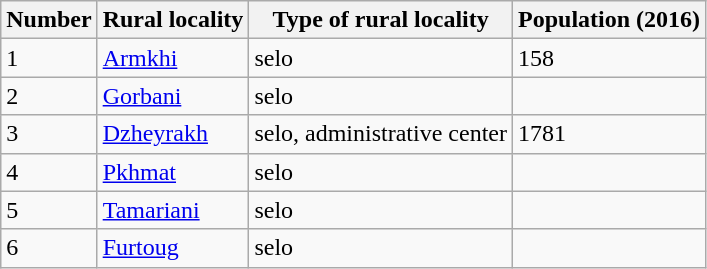<table class="wikitable sortable">
<tr>
<th>Number</th>
<th>Rural locality</th>
<th>Type of rural locality</th>
<th>Population (2016)</th>
</tr>
<tr>
<td>1</td>
<td><a href='#'>Armkhi</a></td>
<td>selo</td>
<td>158</td>
</tr>
<tr>
<td>2</td>
<td><a href='#'>Gorbani</a></td>
<td>selo</td>
<td></td>
</tr>
<tr>
<td>3</td>
<td><a href='#'>Dzheyrakh</a></td>
<td>selo, administrative center</td>
<td>1781</td>
</tr>
<tr>
<td>4</td>
<td><a href='#'>Pkhmat</a></td>
<td>selo</td>
<td></td>
</tr>
<tr>
<td>5</td>
<td><a href='#'>Tamariani</a></td>
<td>selo</td>
<td></td>
</tr>
<tr>
<td>6</td>
<td><a href='#'>Furtoug</a></td>
<td>selo</td>
<td></td>
</tr>
</table>
